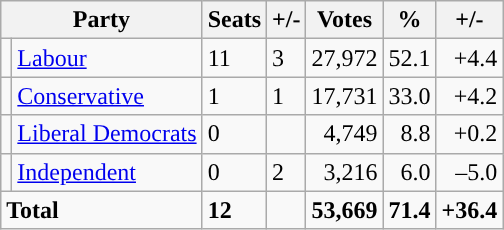<table class="wikitable sortable">
<tr>
<th colspan="2">Party</th>
<th>Seats</th>
<th>+/-</th>
<th>Votes</th>
<th>%</th>
<th>+/-</th>
</tr>
<tr>
<td style="background-color: "></td>
<td><a href='#'>Labour</a></td>
<td>11</td>
<td> 3</td>
<td style="text-align:right;">27,972</td>
<td style="text-align:right;">52.1</td>
<td style="text-align:right;">+4.4</td>
</tr>
<tr>
<td style="background-color: "></td>
<td><a href='#'>Conservative</a></td>
<td>1</td>
<td>  1</td>
<td style="text-align:right;">17,731</td>
<td style="text-align:right;">33.0</td>
<td style="text-align:right;">+4.2</td>
</tr>
<tr>
<td style="background-color: "></td>
<td><a href='#'>Liberal Democrats</a></td>
<td>0</td>
<td></td>
<td style="text-align:right;">4,749</td>
<td style="text-align:right;">8.8</td>
<td style="text-align:right;">+0.2</td>
</tr>
<tr>
<td style="background-color: "></td>
<td><a href='#'>Independent</a></td>
<td>0</td>
<td> 2</td>
<td style="text-align:right;">3,216</td>
<td style="text-align:right;">6.0</td>
<td style="text-align:right;">–5.0</td>
</tr>
<tr>
<td colspan="2"><strong>Total</strong></td>
<td><strong>12</strong></td>
<td></td>
<td style="text-align:right;"><strong>53,669</strong></td>
<td style="text-align:right;"><strong>71.4</strong></td>
<td style="text-align:right;"><strong>+36.4</strong></td>
</tr>
</table>
